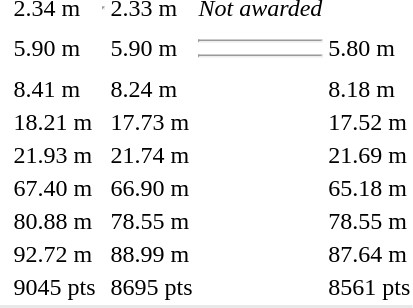<table>
<tr>
<td></td>
<td></td>
<td>2.34 m</td>
<td><hr></td>
<td>2.33 m</td>
<td><em>Not awarded</em></td>
<td></td>
</tr>
<tr>
<td></td>
<td></td>
<td>5.90 m</td>
<td></td>
<td>5.90 m</td>
<td><hr><hr></td>
<td>5.80 m</td>
</tr>
<tr>
<td></td>
<td></td>
<td>8.41 m</td>
<td></td>
<td>8.24 m</td>
<td></td>
<td>8.18 m</td>
</tr>
<tr>
<td></td>
<td></td>
<td>18.21 m  </td>
<td></td>
<td>17.73 m</td>
<td></td>
<td>17.52 m</td>
</tr>
<tr>
<td></td>
<td></td>
<td>21.93 m</td>
<td></td>
<td>21.74 m</td>
<td></td>
<td>21.69 m </td>
</tr>
<tr>
<td></td>
<td></td>
<td>67.40 m</td>
<td></td>
<td>66.90 m </td>
<td></td>
<td>65.18 m</td>
</tr>
<tr>
<td></td>
<td></td>
<td>80.88 m</td>
<td></td>
<td>78.55 m</td>
<td></td>
<td>78.55 m</td>
</tr>
<tr>
<td></td>
<td></td>
<td>92.72 m  </td>
<td></td>
<td>88.99 m</td>
<td></td>
<td>87.64 m</td>
</tr>
<tr>
<td></td>
<td></td>
<td>9045 pts </td>
<td></td>
<td>8695 pts </td>
<td></td>
<td>8561 pts </td>
</tr>
<tr style="background:#e8e8e8;">
<td colspan=7></td>
</tr>
</table>
